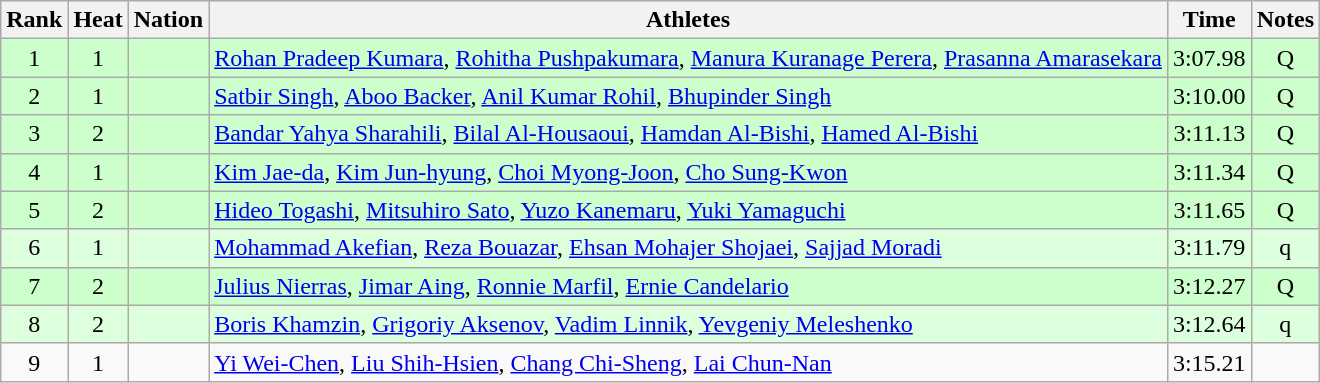<table class="wikitable sortable" style="text-align:center">
<tr>
<th>Rank</th>
<th>Heat</th>
<th>Nation</th>
<th>Athletes</th>
<th>Time</th>
<th>Notes</th>
</tr>
<tr bgcolor=ccffcc>
<td>1</td>
<td>1</td>
<td align=left></td>
<td align=left><a href='#'>Rohan Pradeep Kumara</a>, <a href='#'>Rohitha Pushpakumara</a>, <a href='#'>Manura Kuranage Perera</a>, <a href='#'>Prasanna Amarasekara</a></td>
<td>3:07.98</td>
<td>Q</td>
</tr>
<tr bgcolor=ccffcc>
<td>2</td>
<td>1</td>
<td align=left></td>
<td align=left><a href='#'>Satbir Singh</a>, <a href='#'>Aboo Backer</a>, <a href='#'>Anil Kumar Rohil</a>, <a href='#'>Bhupinder Singh</a></td>
<td>3:10.00</td>
<td>Q</td>
</tr>
<tr bgcolor=ccffcc>
<td>3</td>
<td>2</td>
<td align=left></td>
<td align=left><a href='#'>Bandar Yahya Sharahili</a>, <a href='#'>Bilal Al-Housaoui</a>, <a href='#'>Hamdan Al-Bishi</a>, <a href='#'>Hamed Al-Bishi</a></td>
<td>3:11.13</td>
<td>Q</td>
</tr>
<tr bgcolor=ccffcc>
<td>4</td>
<td>1</td>
<td align=left></td>
<td align=left><a href='#'>Kim Jae-da</a>, <a href='#'>Kim Jun-hyung</a>, <a href='#'>Choi Myong-Joon</a>, <a href='#'>Cho Sung-Kwon</a></td>
<td>3:11.34</td>
<td>Q</td>
</tr>
<tr bgcolor=ccffcc>
<td>5</td>
<td>2</td>
<td align=left></td>
<td align=left><a href='#'>Hideo Togashi</a>, <a href='#'>Mitsuhiro Sato</a>, <a href='#'>Yuzo Kanemaru</a>, <a href='#'>Yuki Yamaguchi</a></td>
<td>3:11.65</td>
<td>Q</td>
</tr>
<tr bgcolor=ddffdd>
<td>6</td>
<td>1</td>
<td align=left></td>
<td align=left><a href='#'>Mohammad Akefian</a>, <a href='#'>Reza Bouazar</a>, <a href='#'>Ehsan Mohajer Shojaei</a>, <a href='#'>Sajjad Moradi</a></td>
<td>3:11.79</td>
<td>q</td>
</tr>
<tr bgcolor=ccffcc>
<td>7</td>
<td>2</td>
<td align=left></td>
<td align=left><a href='#'>Julius Nierras</a>, <a href='#'>Jimar Aing</a>, <a href='#'>Ronnie Marfil</a>, <a href='#'>Ernie Candelario</a></td>
<td>3:12.27</td>
<td>Q</td>
</tr>
<tr bgcolor=ddffdd>
<td>8</td>
<td>2</td>
<td align=left></td>
<td align=left><a href='#'>Boris Khamzin</a>, <a href='#'>Grigoriy Aksenov</a>, <a href='#'>Vadim Linnik</a>, <a href='#'>Yevgeniy Meleshenko</a></td>
<td>3:12.64</td>
<td>q</td>
</tr>
<tr>
<td>9</td>
<td>1</td>
<td align=left></td>
<td align=left><a href='#'>Yi Wei-Chen</a>, <a href='#'>Liu Shih-Hsien</a>, <a href='#'>Chang Chi-Sheng</a>, <a href='#'>Lai Chun-Nan</a></td>
<td>3:15.21</td>
<td></td>
</tr>
</table>
